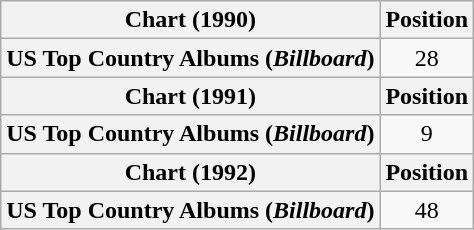<table class="wikitable plainrowheaders" style="text-align:center">
<tr>
<th scope="col">Chart (1990)</th>
<th scope="col">Position</th>
</tr>
<tr>
<th scope="row">US Top Country Albums (<em>Billboard</em>)</th>
<td>28</td>
</tr>
<tr>
<th scope="col">Chart (1991)</th>
<th scope="col">Position</th>
</tr>
<tr>
<th scope="row">US Top Country Albums (<em>Billboard</em>)</th>
<td>9</td>
</tr>
<tr>
<th scope="col">Chart (1992)</th>
<th scope="col">Position</th>
</tr>
<tr>
<th scope="row">US Top Country Albums (<em>Billboard</em>)</th>
<td>48</td>
</tr>
</table>
